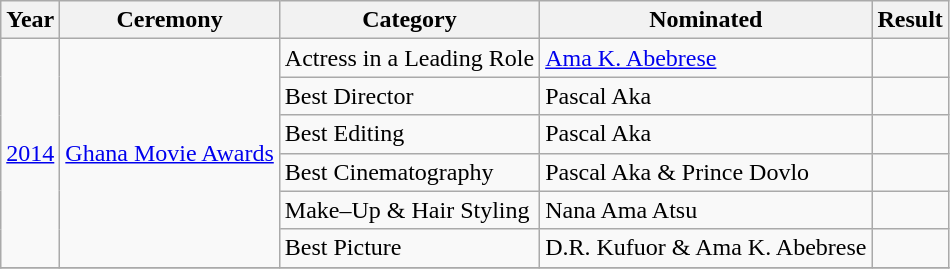<table class="wikitable">
<tr>
<th align="left">Year</th>
<th align="left">Ceremony</th>
<th align="left">Category</th>
<th align="left">Nominated</th>
<th>Result</th>
</tr>
<tr>
<td align="left" rowspan="6"><a href='#'>2014</a></td>
<td align="left" rowspan="6"><a href='#'>Ghana Movie Awards</a></td>
<td align="left">Actress in a Leading Role</td>
<td align="left"><a href='#'>Ama K. Abebrese</a></td>
<td></td>
</tr>
<tr>
<td align="left">Best Director</td>
<td align="left">Pascal Aka</td>
<td></td>
</tr>
<tr>
<td align="left">Best Editing</td>
<td align="elft">Pascal Aka</td>
<td></td>
</tr>
<tr>
<td align="left">Best Cinematography</td>
<td align="left">Pascal Aka & Prince Dovlo</td>
<td></td>
</tr>
<tr>
<td align="left">Make–Up & Hair Styling</td>
<td align="elft">Nana Ama Atsu</td>
<td></td>
</tr>
<tr>
<td align="left">Best Picture</td>
<td align="elft">D.R. Kufuor & Ama K. Abebrese</td>
<td></td>
</tr>
<tr>
</tr>
</table>
